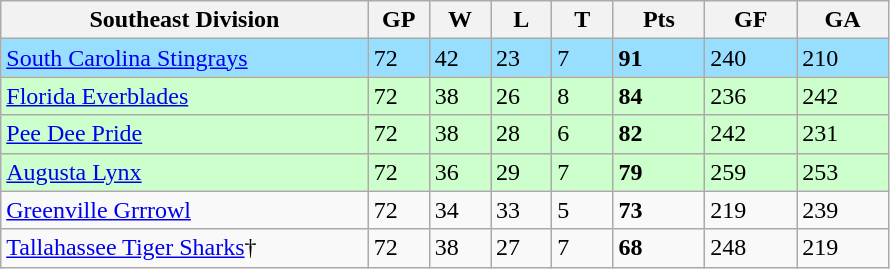<table class="wikitable">
<tr>
<th bgcolor="#DDDDFF" width="30%">Southeast Division</th>
<th bgcolor="#DDDDFF" width="5%">GP</th>
<th bgcolor="#DDDDFF" width="5%">W</th>
<th bgcolor="#DDDDFF" width="5%">L</th>
<th bgcolor="#DDDDFF" width="5%">T</th>
<th bgcolor="#DDDDFF" width="7.5%">Pts</th>
<th bgcolor="#DDDDFF" width="7.5%">GF</th>
<th bgcolor="#DDDDFF" width="7.5%">GA</th>
</tr>
<tr bgcolor="#97DEFF">
<td><a href='#'>South Carolina Stingrays</a></td>
<td>72</td>
<td>42</td>
<td>23</td>
<td>7</td>
<td><strong>91</strong></td>
<td>240</td>
<td>210</td>
</tr>
<tr bgcolor="#ccffcc">
<td><a href='#'>Florida Everblades</a></td>
<td>72</td>
<td>38</td>
<td>26</td>
<td>8</td>
<td><strong>84</strong></td>
<td>236</td>
<td>242</td>
</tr>
<tr bgcolor="#ccffcc">
<td><a href='#'>Pee Dee Pride</a></td>
<td>72</td>
<td>38</td>
<td>28</td>
<td>6</td>
<td><strong>82</strong></td>
<td>242</td>
<td>231</td>
</tr>
<tr bgcolor="#ccffcc">
<td><a href='#'>Augusta Lynx</a></td>
<td>72</td>
<td>36</td>
<td>29</td>
<td>7</td>
<td><strong>79</strong></td>
<td>259</td>
<td>253</td>
</tr>
<tr>
<td><a href='#'>Greenville Grrrowl</a></td>
<td>72</td>
<td>34</td>
<td>33</td>
<td>5</td>
<td><strong>73</strong></td>
<td>219</td>
<td>239</td>
</tr>
<tr>
<td><a href='#'>Tallahassee Tiger Sharks</a>†</td>
<td>72</td>
<td>38</td>
<td>27</td>
<td>7</td>
<td><strong>68</strong></td>
<td>248</td>
<td>219</td>
</tr>
</table>
